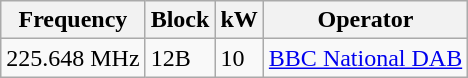<table class="wikitable sortable">
<tr>
<th>Frequency</th>
<th>Block</th>
<th>kW</th>
<th>Operator</th>
</tr>
<tr>
<td>225.648 MHz</td>
<td>12B</td>
<td>10</td>
<td><a href='#'>BBC National DAB</a></td>
</tr>
</table>
